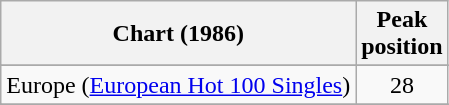<table class="wikitable sortable">
<tr>
<th>Chart (1986)</th>
<th>Peak<br>position</th>
</tr>
<tr>
</tr>
<tr>
</tr>
<tr>
<td>Europe (<a href='#'>European Hot 100 Singles</a>)</td>
<td align="center">28</td>
</tr>
<tr>
</tr>
<tr>
</tr>
<tr>
</tr>
<tr>
</tr>
</table>
